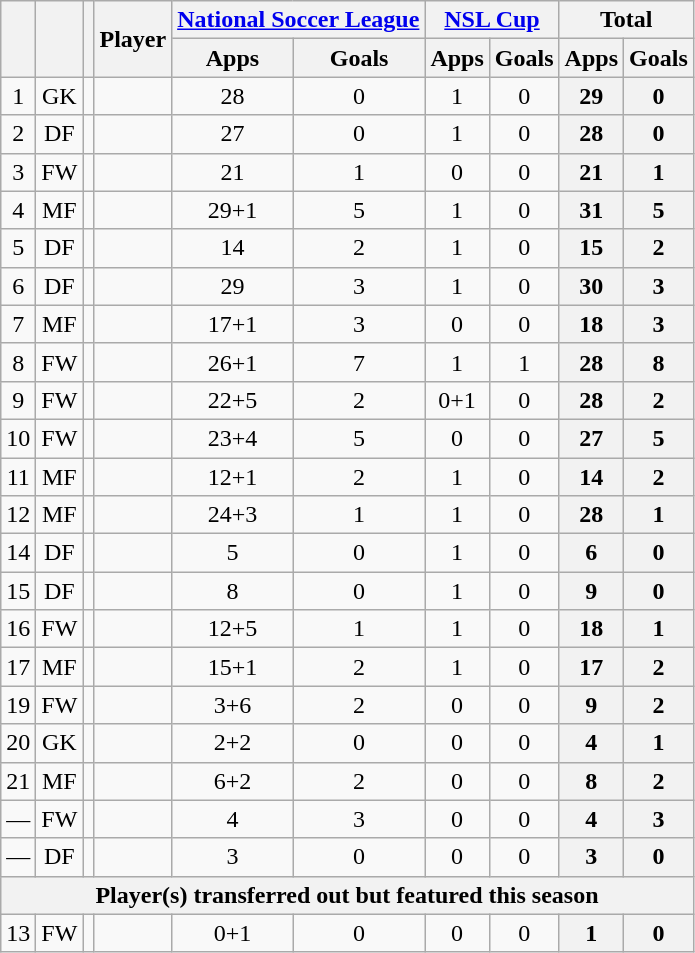<table class="wikitable sortable" style="text-align:center">
<tr>
<th rowspan="2"></th>
<th rowspan="2"></th>
<th rowspan="2"></th>
<th rowspan="2">Player</th>
<th colspan="2"><a href='#'>National Soccer League</a></th>
<th colspan="2"><a href='#'>NSL Cup</a></th>
<th colspan="2">Total</th>
</tr>
<tr>
<th>Apps</th>
<th>Goals</th>
<th>Apps</th>
<th>Goals</th>
<th>Apps</th>
<th>Goals</th>
</tr>
<tr>
<td>1</td>
<td>GK</td>
<td></td>
<td align="left"><br></td>
<td>28</td>
<td>0<br></td>
<td>1</td>
<td>0<br></td>
<th>29</th>
<th>0</th>
</tr>
<tr>
<td>2</td>
<td>DF</td>
<td></td>
<td align="left"><br></td>
<td>27</td>
<td>0<br></td>
<td>1</td>
<td>0<br></td>
<th>28</th>
<th>0</th>
</tr>
<tr>
<td>3</td>
<td>FW</td>
<td></td>
<td align="left"><br></td>
<td>21</td>
<td>1<br></td>
<td>0</td>
<td>0<br></td>
<th>21</th>
<th>1</th>
</tr>
<tr>
<td>4</td>
<td>MF</td>
<td></td>
<td align="left"><br></td>
<td>29+1</td>
<td>5<br></td>
<td>1</td>
<td>0<br></td>
<th>31</th>
<th>5</th>
</tr>
<tr>
<td>5</td>
<td>DF</td>
<td></td>
<td align="left"><br></td>
<td>14</td>
<td>2<br></td>
<td>1</td>
<td>0<br></td>
<th>15</th>
<th>2</th>
</tr>
<tr>
<td>6</td>
<td>DF</td>
<td></td>
<td align="left"><br></td>
<td>29</td>
<td>3<br></td>
<td>1</td>
<td>0<br></td>
<th>30</th>
<th>3</th>
</tr>
<tr>
<td>7</td>
<td>MF</td>
<td></td>
<td align="left"><br></td>
<td>17+1</td>
<td>3<br></td>
<td>0</td>
<td>0<br></td>
<th>18</th>
<th>3</th>
</tr>
<tr>
<td>8</td>
<td>FW</td>
<td></td>
<td align="left"><br></td>
<td>26+1</td>
<td>7<br></td>
<td>1</td>
<td>1<br></td>
<th>28</th>
<th>8</th>
</tr>
<tr>
<td>9</td>
<td>FW</td>
<td></td>
<td align="left"><br></td>
<td>22+5</td>
<td>2<br></td>
<td>0+1</td>
<td>0<br></td>
<th>28</th>
<th>2</th>
</tr>
<tr>
<td>10</td>
<td>FW</td>
<td></td>
<td align="left"><br></td>
<td>23+4</td>
<td>5<br></td>
<td>0</td>
<td>0<br></td>
<th>27</th>
<th>5</th>
</tr>
<tr>
<td>11</td>
<td>MF</td>
<td></td>
<td align="left"><br></td>
<td>12+1</td>
<td>2<br></td>
<td>1</td>
<td>0<br></td>
<th>14</th>
<th>2</th>
</tr>
<tr>
<td>12</td>
<td>MF</td>
<td></td>
<td align="left"><br></td>
<td>24+3</td>
<td>1<br></td>
<td>1</td>
<td>0<br></td>
<th>28</th>
<th>1</th>
</tr>
<tr>
<td>14</td>
<td>DF</td>
<td></td>
<td align="left"><br></td>
<td>5</td>
<td>0<br></td>
<td>1</td>
<td>0<br></td>
<th>6</th>
<th>0</th>
</tr>
<tr>
<td>15</td>
<td>DF</td>
<td></td>
<td align="left"><br></td>
<td>8</td>
<td>0<br></td>
<td>1</td>
<td>0<br></td>
<th>9</th>
<th>0</th>
</tr>
<tr>
<td>16</td>
<td>FW</td>
<td></td>
<td align="left"><br></td>
<td>12+5</td>
<td>1<br></td>
<td>1</td>
<td>0<br></td>
<th>18</th>
<th>1</th>
</tr>
<tr>
<td>17</td>
<td>MF</td>
<td></td>
<td align="left"><br></td>
<td>15+1</td>
<td>2<br></td>
<td>1</td>
<td>0<br></td>
<th>17</th>
<th>2</th>
</tr>
<tr>
<td>19</td>
<td>FW</td>
<td></td>
<td align="left"><br></td>
<td>3+6</td>
<td>2<br></td>
<td>0</td>
<td>0<br></td>
<th>9</th>
<th>2</th>
</tr>
<tr>
<td>20</td>
<td>GK</td>
<td></td>
<td align="left"><br></td>
<td>2+2</td>
<td>0<br></td>
<td>0</td>
<td>0<br></td>
<th>4</th>
<th>1</th>
</tr>
<tr>
<td>21</td>
<td>MF</td>
<td></td>
<td align="left"><br></td>
<td>6+2</td>
<td>2<br></td>
<td>0</td>
<td>0<br></td>
<th>8</th>
<th>2</th>
</tr>
<tr>
<td>—</td>
<td>FW</td>
<td></td>
<td align="left"><br></td>
<td>4</td>
<td>3<br></td>
<td>0</td>
<td>0<br></td>
<th>4</th>
<th>3</th>
</tr>
<tr>
<td>—</td>
<td>DF</td>
<td></td>
<td align="left"><br></td>
<td>3</td>
<td>0<br></td>
<td>0</td>
<td>0<br></td>
<th>3</th>
<th>0</th>
</tr>
<tr>
<th colspan="12">Player(s) transferred out but featured this season</th>
</tr>
<tr>
<td>13</td>
<td>FW</td>
<td></td>
<td align="left"><br></td>
<td>0+1</td>
<td>0<br></td>
<td>0</td>
<td>0<br></td>
<th>1</th>
<th>0</th>
</tr>
</table>
